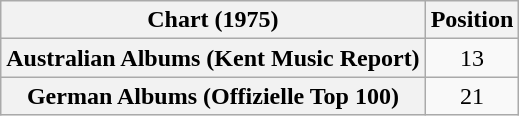<table class="wikitable plainrowheaders" style="text-align:center">
<tr>
<th scope="col">Chart (1975)</th>
<th scope="col">Position</th>
</tr>
<tr>
<th scope="row">Australian Albums (Kent Music Report)</th>
<td>13</td>
</tr>
<tr>
<th scope="row">German Albums (Offizielle Top 100)</th>
<td>21</td>
</tr>
</table>
